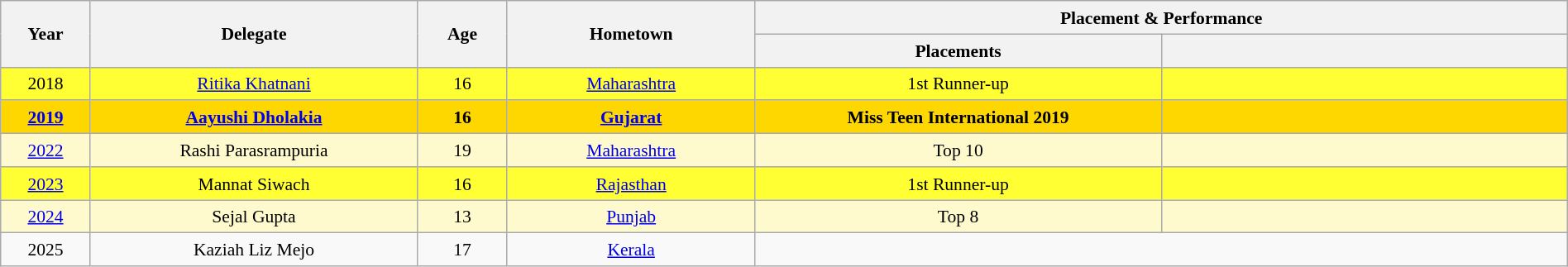<table class="wikitable" style="text-align:center; line-height:20px; font-size:90%; width:100%;">
<tr>
<th rowspan="2"  width=50px>Year</th>
<th rowspan="2"  width=200px>Delegate</th>
<th rowspan="2"  width=50px>Age</th>
<th rowspan="2"  width=150px>Hometown</th>
<th colspan="2"  width=100px>Placement & Performance</th>
</tr>
<tr>
<th width=250px>Placements</th>
<th width=250px></th>
</tr>
<tr style="background:#FFFF33;">
<td> 2018</td>
<td><a href='#'>Ritika Khatnani</a></td>
<td>16</td>
<td><a href='#'>Maharashtra</a></td>
<td>1st Runner-up</td>
<td></td>
</tr>
<tr style="background:gold;">
<td><strong> <a href='#'>2019</a></strong></td>
<td><strong><a href='#'>Aayushi Dholakia</a></strong></td>
<td><strong>16</strong></td>
<td><strong><a href='#'>Gujarat</a></strong></td>
<td><strong>Miss Teen International 2019</strong></td>
<td style="background:;"></td>
</tr>
<tr style="background:#FFFACD;">
<td> <a href='#'>2022</a></td>
<td>Rashi Parasrampuria</td>
<td>19</td>
<td><a href='#'>Maharashtra</a></td>
<td>Top 10</td>
<td style="background:;"></td>
</tr>
<tr style="background:#FFFF33;">
<td> <a href='#'>2023</a></td>
<td>Mannat Siwach</td>
<td>16</td>
<td><a href='#'>Rajasthan</a></td>
<td>1st Runner-up</td>
<td style="background:;"></td>
</tr>
<tr style="background:#FFFACD;">
<td> <a href='#'>2024</a></td>
<td>Sejal Gupta</td>
<td>13</td>
<td><a href='#'>Punjab</a></td>
<td>Top 8</td>
<td style="background:;"></td>
</tr>
<tr>
<td> 2025</td>
<td>Kaziah Liz Mejo</td>
<td>17</td>
<td><a href='#'>Kerala</a></td>
<td colspan=2></td>
</tr>
</table>
